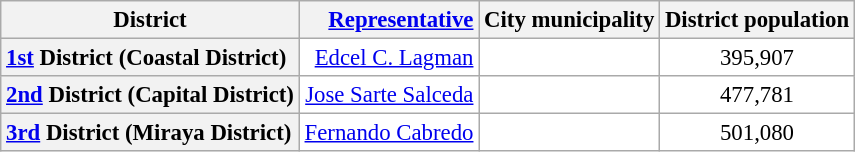<table class="wikitable" style="font-size:95%;background-color:white;text-align:center;">
<tr style="white-space:nowrap;vertical-align:top;">
<th scope="col" style="text-align:center;">District</th>
<th scope="col" style="text-align:right;"><a href='#'>Representative</a></th>
<th scope="col" style="text-align:left;">City  municipality</th>
<th scope="col" style="text-align:center;">District population</th>
</tr>
<tr style="vertical-align:top;">
<th scope="row" style="text-align:left;"><a href='#'>1st</a> District (Coastal District)</th>
<td style="white-space:nowrap;text-align:right;"><a href='#'>Edcel C. Lagman</a></td>
<td></td>
<td>395,907</td>
</tr>
<tr style="vertical-align:top;">
<th scope="row" style="text-align:left;"><a href='#'>2nd</a> District (Capital District)</th>
<td style="white-space:nowrap;text-align:right;"><a href='#'>Jose Sarte Salceda</a></td>
<td></td>
<td>477,781</td>
</tr>
<tr style="vertical-align:top;">
<th scope="row" style="text-align:left;"><a href='#'>3rd</a> District (Miraya District)</th>
<td style="white-space:nowrap;text-align:right;"><a href='#'>Fernando Cabredo</a></td>
<td></td>
<td>501,080</td>
</tr>
</table>
